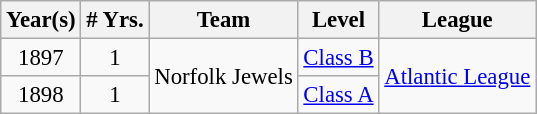<table class="wikitable" style="text-align:center; font-size: 95%;">
<tr>
<th>Year(s)</th>
<th># Yrs.</th>
<th>Team</th>
<th>Level</th>
<th>League</th>
</tr>
<tr>
<td>1897</td>
<td>1</td>
<td rowspan=2>Norfolk Jewels</td>
<td><a href='#'>Class B</a></td>
<td rowspan=2><a href='#'>Atlantic League</a></td>
</tr>
<tr>
<td>1898</td>
<td>1</td>
<td><a href='#'>Class A</a></td>
</tr>
</table>
